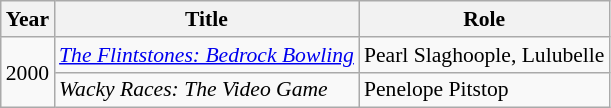<table class="wikitable" style="font-size: 90%;">
<tr>
<th>Year</th>
<th>Title</th>
<th>Role</th>
</tr>
<tr>
<td rowspan="2">2000</td>
<td><em><a href='#'>The Flintstones: Bedrock Bowling</a></em></td>
<td>Pearl Slaghoople, Lulubelle</td>
</tr>
<tr>
<td><em>Wacky Races: The Video Game</em></td>
<td>Penelope Pitstop</td>
</tr>
</table>
